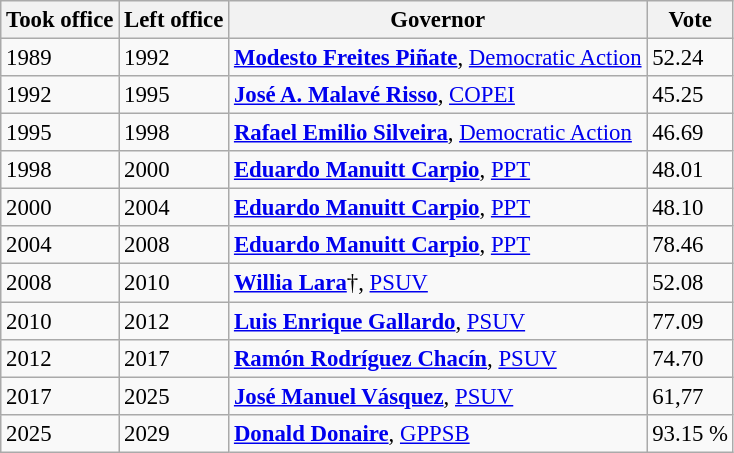<table class="wikitable" style="font-size: 95%;">
<tr>
<th>Took office</th>
<th>Left office</th>
<th>Governor</th>
<th>Vote</th>
</tr>
<tr>
<td>1989</td>
<td>1992</td>
<td><strong><a href='#'>Modesto Freites Piñate</a></strong>, <a href='#'>Democratic Action</a></td>
<td>52.24</td>
</tr>
<tr>
<td>1992</td>
<td>1995</td>
<td><strong><a href='#'>José A. Malavé Risso</a></strong>, <a href='#'>COPEI</a></td>
<td>45.25</td>
</tr>
<tr>
<td>1995</td>
<td>1998</td>
<td><strong><a href='#'>Rafael Emilio Silveira</a></strong>, <a href='#'>Democratic Action</a></td>
<td>46.69</td>
</tr>
<tr>
<td>1998</td>
<td>2000</td>
<td><strong><a href='#'>Eduardo Manuitt Carpio</a></strong>, <a href='#'>PPT</a></td>
<td>48.01</td>
</tr>
<tr>
<td>2000</td>
<td>2004</td>
<td><strong><a href='#'>Eduardo Manuitt Carpio</a></strong>, <a href='#'>PPT</a></td>
<td>48.10</td>
</tr>
<tr>
<td>2004</td>
<td>2008</td>
<td><strong><a href='#'>Eduardo Manuitt Carpio</a></strong>, <a href='#'>PPT</a></td>
<td>78.46</td>
</tr>
<tr>
<td>2008</td>
<td>2010</td>
<td><strong><a href='#'>Willia Lara</a></strong>†, <a href='#'>PSUV</a></td>
<td>52.08</td>
</tr>
<tr>
<td>2010</td>
<td>2012</td>
<td><strong><a href='#'>Luis Enrique Gallardo</a></strong>, <a href='#'>PSUV</a></td>
<td>77.09</td>
</tr>
<tr>
<td>2012</td>
<td>2017</td>
<td><strong><a href='#'>Ramón Rodríguez Chacín</a></strong>, <a href='#'>PSUV</a></td>
<td>74.70</td>
</tr>
<tr>
<td>2017</td>
<td>2025</td>
<td><strong><a href='#'>José Manuel Vásquez</a></strong>, <a href='#'>PSUV</a></td>
<td>61,77</td>
</tr>
<tr>
<td>2025</td>
<td>2029</td>
<td><strong><a href='#'>Donald Donaire</a></strong>, <a href='#'>GPPSB</a></td>
<td>93.15 %</td>
</tr>
</table>
